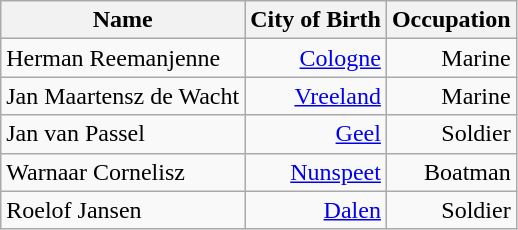<table class="wikitable" style="text-align:right">
<tr>
<th>Name</th>
<th>City of Birth</th>
<th>Occupation</th>
</tr>
<tr>
<td style="text-align:left">Herman Reemanjenne</td>
<td><a href='#'>Cologne</a></td>
<td>Marine</td>
</tr>
<tr>
<td style="text-align:left">Jan Maartensz de Wacht</td>
<td><a href='#'>Vreeland</a></td>
<td>Marine</td>
</tr>
<tr>
<td style="text-align:left">Jan van Passel</td>
<td><a href='#'>Geel</a></td>
<td>Soldier</td>
</tr>
<tr>
<td style="text-align:left">Warnaar Cornelisz</td>
<td><a href='#'>Nunspeet</a></td>
<td>Boatman</td>
</tr>
<tr>
<td style="text-align:left">Roelof Jansen</td>
<td><a href='#'>Dalen</a></td>
<td>Soldier</td>
</tr>
</table>
